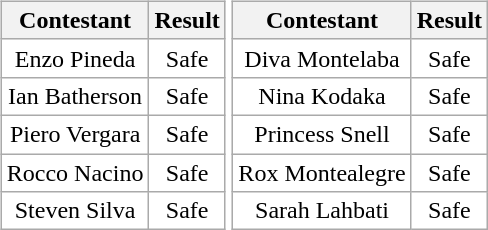<table>
<tr>
<td><br><table class="wikitable sortable nowrap" style="margin:auto; text-align:center">
<tr>
<th scope="col">Contestant</th>
<th scope="col">Result</th>
</tr>
<tr>
<td bgcolor=#FFFFFF>Enzo Pineda</td>
<td bgcolor=#FFFFFF>Safe</td>
</tr>
<tr>
<td bgcolor=#FFFFFF>Ian Batherson</td>
<td bgcolor=#FFFFFF>Safe</td>
</tr>
<tr>
<td bgcolor=#FFFFFF>Piero Vergara</td>
<td bgcolor=#FFFFFF>Safe</td>
</tr>
<tr>
<td bgcolor=#FFFFFF>Rocco Nacino</td>
<td bgcolor=#FFFFFF>Safe</td>
</tr>
<tr>
<td bgcolor=#FFFFFF>Steven Silva</td>
<td bgcolor=#FFFFFF>Safe</td>
</tr>
</table>
</td>
<td><br><table class="wikitable sortable nowrap" style="margin:auto; text-align:center">
<tr>
<th scope="col">Contestant</th>
<th scope="col">Result</th>
</tr>
<tr>
<td bgcolor=#FFFFFF>Diva Montelaba</td>
<td bgcolor=#FFFFFF>Safe</td>
</tr>
<tr>
<td bgcolor=#FFFFFF>Nina Kodaka</td>
<td bgcolor=#FFFFFF>Safe</td>
</tr>
<tr>
<td bgcolor=#FFFFFF>Princess Snell</td>
<td bgcolor=#FFFFFF>Safe</td>
</tr>
<tr>
<td bgcolor=#FFFFFF>Rox Montealegre</td>
<td bgcolor=#FFFFFF>Safe</td>
</tr>
<tr>
<td bgcolor=#FFFFFF>Sarah Lahbati</td>
<td bgcolor=#FFFFFF>Safe</td>
</tr>
</table>
</td>
</tr>
</table>
